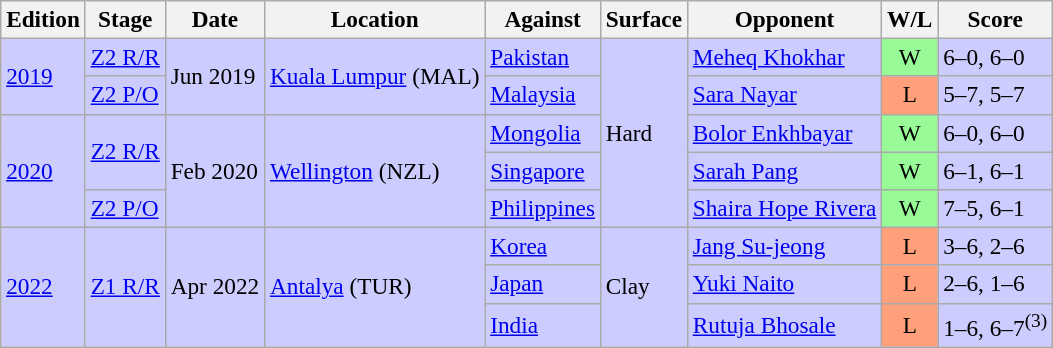<table class=wikitable style=font-size:97%>
<tr>
<th>Edition</th>
<th>Stage</th>
<th>Date</th>
<th>Location</th>
<th>Against</th>
<th>Surface</th>
<th>Opponent</th>
<th>W/L</th>
<th>Score</th>
</tr>
<tr style="background:#ccf;">
<td rowspan="2"><a href='#'>2019</a></td>
<td><a href='#'>Z2 R/R</a></td>
<td rowspan="2">Jun 2019</td>
<td rowspan="2"><a href='#'>Kuala Lumpur</a> (MAL)</td>
<td> <a href='#'>Pakistan</a></td>
<td rowspan="5">Hard</td>
<td><a href='#'>Meheq Khokhar</a></td>
<td style="text-align:center; background:#98fb98;">W</td>
<td>6–0, 6–0</td>
</tr>
<tr style="background:#ccf;">
<td><a href='#'>Z2 P/O</a></td>
<td>  <a href='#'>Malaysia</a></td>
<td><a href='#'>Sara Nayar</a></td>
<td style="text-align:center; background:#ffa07a;">L</td>
<td>5–7, 5–7</td>
</tr>
<tr style="background:#ccf;">
<td rowspan="3"><a href='#'>2020</a></td>
<td rowspan="2"><a href='#'>Z2 R/R</a></td>
<td rowspan="3">Feb 2020</td>
<td rowspan="3"><a href='#'>Wellington</a> (NZL)</td>
<td> <a href='#'>Mongolia</a></td>
<td><a href='#'>Bolor Enkhbayar</a></td>
<td style="text-align:center; background:#98fb98;">W</td>
<td>6–0, 6–0</td>
</tr>
<tr style="background:#ccf;">
<td> <a href='#'>Singapore</a></td>
<td><a href='#'>Sarah Pang</a></td>
<td style="text-align:center; background:#98fb98;">W</td>
<td>6–1, 6–1</td>
</tr>
<tr style="background:#ccf;">
<td><a href='#'>Z2 P/O</a></td>
<td> <a href='#'>Philippines</a></td>
<td><a href='#'>Shaira Hope Rivera</a></td>
<td style="text-align:center; background:#98fb98;">W</td>
<td>7–5, 6–1</td>
</tr>
<tr style="background:#ccf;">
<td rowspan="3"><a href='#'>2022</a></td>
<td rowspan="3"><a href='#'>Z1 R/R</a></td>
<td rowspan="3">Apr 2022</td>
<td rowspan="3"><a href='#'>Antalya</a> (TUR)</td>
<td> <a href='#'>Korea</a></td>
<td rowspan="3">Clay</td>
<td><a href='#'>Jang Su-jeong</a></td>
<td style="text-align:center; background:#ffa07a;">L</td>
<td>3–6, 2–6</td>
</tr>
<tr style="background:#ccf;">
<td> <a href='#'>Japan</a></td>
<td><a href='#'>Yuki Naito</a></td>
<td style="text-align:center; background:#ffa07a;">L</td>
<td>2–6, 1–6</td>
</tr>
<tr style="background:#ccf;">
<td> <a href='#'>India</a></td>
<td><a href='#'>Rutuja Bhosale</a></td>
<td style="text-align:center; background:#ffa07a;">L</td>
<td>1–6, 6–7<sup>(3)</sup></td>
</tr>
</table>
